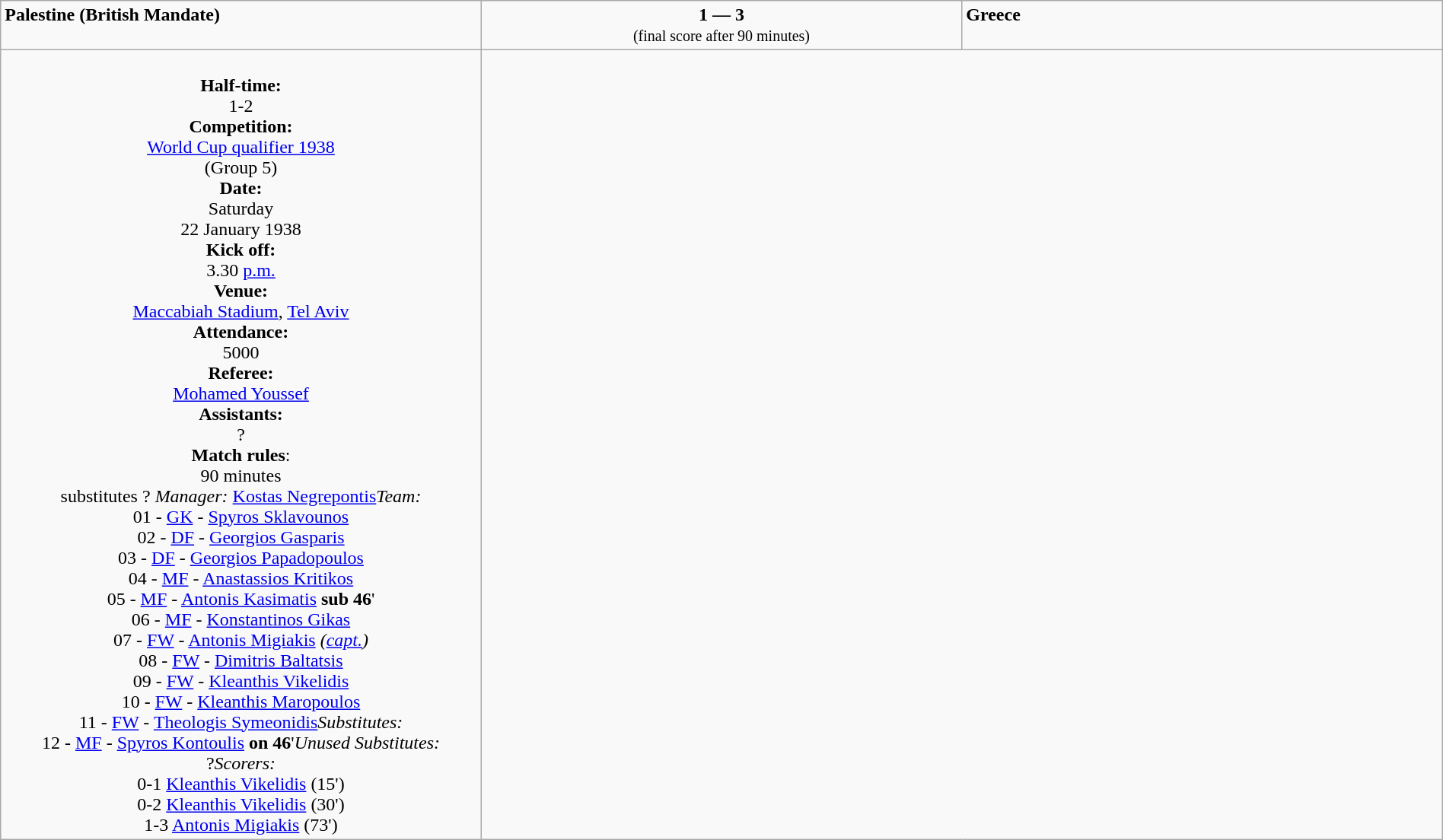<table class="wikitable" width=100%>
<tr>
<td width=33% valign=top><span> <strong>Palestine (British Mandate)</strong></span></td>
<td width=33% valign=top align=center><span><strong>1 — 3</strong></span><br><small>(final score after 90 minutes)</small></td>
<td width=33% valign=top><span>  <strong>Greece</strong></span></td>
</tr>
<tr>
<td valign=middle align=center><br><strong>Half-time:</strong><br>1-2<br><strong>Competition:</strong><br><a href='#'>World Cup qualifier 1938</a><br> (Group 5)<br><strong>Date:</strong><br>Saturday<br>22 January 1938<br><strong>Kick off:</strong><br>3.30 <a href='#'>p.m.</a><br><strong>Venue:</strong><br><a href='#'>Maccabiah Stadium</a>, <a href='#'>Tel Aviv</a><br><strong>Attendance:</strong><br> 5000<br><strong>Referee:</strong><br><a href='#'>Mohamed Youssef</a> <br><strong>Assistants:</strong><br>?<br><strong>Match rules</strong>:<br>90 minutes<br> substitutes ?


<em>Manager:</em>  <a href='#'>Kostas Negrepontis</a><em>Team:</em>
<br>01 - <a href='#'>GK</a> - <a href='#'>Spyros Sklavounos</a>
<br>02 - <a href='#'>DF</a> - <a href='#'>Georgios Gasparis</a>
<br>03 - <a href='#'>DF</a> - <a href='#'>Georgios Papadopoulos</a>
<br>04 - <a href='#'>MF</a> - <a href='#'>Anastassios Kritikos</a>
<br>05 - <a href='#'>MF</a> - <a href='#'>Antonis Kasimatis</a> <strong>sub 46</strong>'
<br>06 - <a href='#'>MF</a> - <a href='#'>Konstantinos Gikas</a>
<br>07 - <a href='#'>FW</a> - <a href='#'>Antonis Migiakis</a> <em>(<a href='#'>capt.</a>)</em>
<br>08 - <a href='#'>FW</a> - <a href='#'>Dimitris Baltatsis</a>
<br>09 - <a href='#'>FW</a> - <a href='#'>Kleanthis Vikelidis</a>
<br>10 - <a href='#'>FW</a> - <a href='#'>Kleanthis Maropoulos</a>
<br>11 - <a href='#'>FW</a> - <a href='#'>Theologis Symeonidis</a><em>Substitutes:</em>
<br>12 - <a href='#'>MF</a> - <a href='#'>Spyros Kontoulis</a> <strong>on 46</strong>'<em>Unused Substitutes:</em>
<br> ?<em>Scorers:</em>
<br>0-1 <a href='#'>Kleanthis Vikelidis</a> (15')
<br>0-2 <a href='#'>Kleanthis Vikelidis</a> (30')
<br>1-3 <a href='#'>Antonis Migiakis</a> (73')</td>
</tr>
</table>
